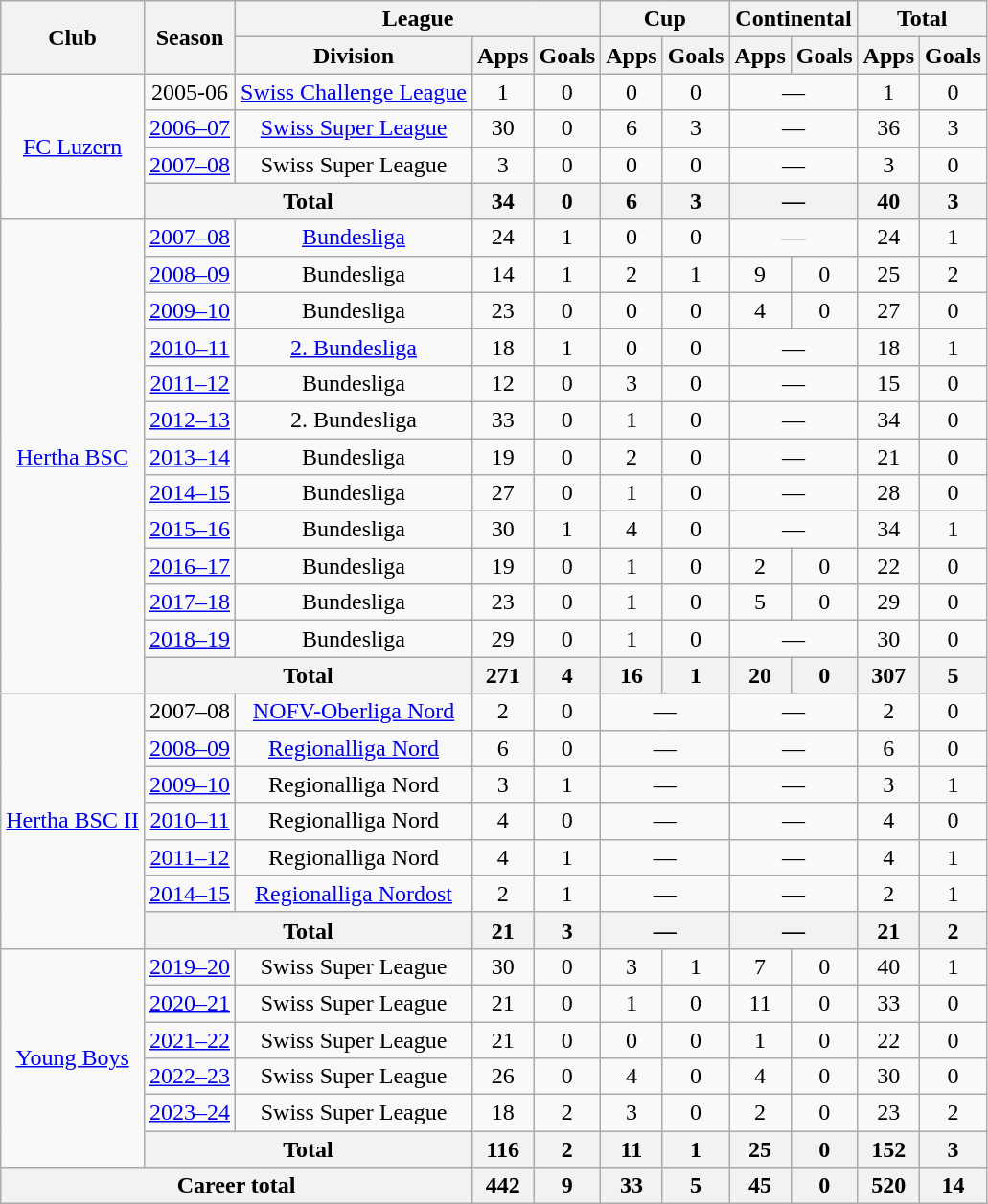<table class="wikitable" style="text-align:center">
<tr>
<th rowspan="2">Club</th>
<th rowspan="2">Season</th>
<th colspan="3">League</th>
<th colspan="2">Cup</th>
<th colspan="2">Continental</th>
<th colspan="2">Total</th>
</tr>
<tr>
<th>Division</th>
<th>Apps</th>
<th>Goals</th>
<th>Apps</th>
<th>Goals</th>
<th>Apps</th>
<th>Goals</th>
<th>Apps</th>
<th>Goals</th>
</tr>
<tr>
<td rowspan="4"><a href='#'>FC Luzern</a></td>
<td>2005-06</td>
<td><a href='#'>Swiss Challenge League</a></td>
<td>1</td>
<td>0</td>
<td>0</td>
<td>0</td>
<td colspan="2">—</td>
<td>1</td>
<td>0</td>
</tr>
<tr>
<td><a href='#'>2006–07</a></td>
<td><a href='#'>Swiss Super League</a></td>
<td>30</td>
<td>0</td>
<td>6</td>
<td>3</td>
<td colspan="2">—</td>
<td>36</td>
<td>3</td>
</tr>
<tr>
<td><a href='#'>2007–08</a></td>
<td>Swiss Super League</td>
<td>3</td>
<td>0</td>
<td>0</td>
<td>0</td>
<td colspan="2">—</td>
<td>3</td>
<td>0</td>
</tr>
<tr>
<th colspan="2">Total</th>
<th>34</th>
<th>0</th>
<th>6</th>
<th>3</th>
<th colspan="2">—</th>
<th>40</th>
<th>3</th>
</tr>
<tr>
<td rowspan="13"><a href='#'>Hertha BSC</a></td>
<td><a href='#'>2007–08</a></td>
<td><a href='#'>Bundesliga</a></td>
<td>24</td>
<td>1</td>
<td>0</td>
<td>0</td>
<td colspan="2">—</td>
<td>24</td>
<td>1</td>
</tr>
<tr>
<td><a href='#'>2008–09</a></td>
<td>Bundesliga</td>
<td>14</td>
<td>1</td>
<td>2</td>
<td>1</td>
<td>9</td>
<td>0</td>
<td>25</td>
<td>2</td>
</tr>
<tr>
<td><a href='#'>2009–10</a></td>
<td>Bundesliga</td>
<td>23</td>
<td>0</td>
<td>0</td>
<td>0</td>
<td>4</td>
<td>0</td>
<td>27</td>
<td>0</td>
</tr>
<tr>
<td><a href='#'>2010–11</a></td>
<td><a href='#'>2. Bundesliga</a></td>
<td>18</td>
<td>1</td>
<td>0</td>
<td>0</td>
<td colspan="2">—</td>
<td>18</td>
<td>1</td>
</tr>
<tr>
<td><a href='#'>2011–12</a></td>
<td>Bundesliga</td>
<td>12</td>
<td>0</td>
<td>3</td>
<td>0</td>
<td colspan="2">—</td>
<td>15</td>
<td>0</td>
</tr>
<tr>
<td><a href='#'>2012–13</a></td>
<td>2. Bundesliga</td>
<td>33</td>
<td>0</td>
<td>1</td>
<td>0</td>
<td colspan="2">—</td>
<td>34</td>
<td>0</td>
</tr>
<tr>
<td><a href='#'>2013–14</a></td>
<td>Bundesliga</td>
<td>19</td>
<td>0</td>
<td>2</td>
<td>0</td>
<td colspan="2">—</td>
<td>21</td>
<td>0</td>
</tr>
<tr>
<td><a href='#'>2014–15</a></td>
<td>Bundesliga</td>
<td>27</td>
<td>0</td>
<td>1</td>
<td>0</td>
<td colspan="2">—</td>
<td>28</td>
<td>0</td>
</tr>
<tr>
<td><a href='#'>2015–16</a></td>
<td>Bundesliga</td>
<td>30</td>
<td>1</td>
<td>4</td>
<td>0</td>
<td colspan="2">—</td>
<td>34</td>
<td>1</td>
</tr>
<tr>
<td><a href='#'>2016–17</a></td>
<td>Bundesliga</td>
<td>19</td>
<td>0</td>
<td>1</td>
<td>0</td>
<td>2</td>
<td>0</td>
<td>22</td>
<td>0</td>
</tr>
<tr>
<td><a href='#'>2017–18</a></td>
<td>Bundesliga</td>
<td>23</td>
<td>0</td>
<td>1</td>
<td>0</td>
<td>5</td>
<td>0</td>
<td>29</td>
<td>0</td>
</tr>
<tr>
<td><a href='#'>2018–19</a></td>
<td>Bundesliga</td>
<td>29</td>
<td>0</td>
<td>1</td>
<td>0</td>
<td colspan="2">—</td>
<td>30</td>
<td>0</td>
</tr>
<tr>
<th colspan="2">Total</th>
<th>271</th>
<th>4</th>
<th>16</th>
<th>1</th>
<th>20</th>
<th>0</th>
<th>307</th>
<th>5</th>
</tr>
<tr>
<td rowspan="7"><a href='#'>Hertha BSC II</a></td>
<td>2007–08</td>
<td><a href='#'>NOFV-Oberliga Nord</a></td>
<td>2</td>
<td>0</td>
<td colspan="2">—</td>
<td colspan="2">—</td>
<td>2</td>
<td>0</td>
</tr>
<tr>
<td><a href='#'>2008–09</a></td>
<td><a href='#'>Regionalliga Nord</a></td>
<td>6</td>
<td>0</td>
<td colspan="2">—</td>
<td colspan="2">—</td>
<td>6</td>
<td>0</td>
</tr>
<tr>
<td><a href='#'>2009–10</a></td>
<td>Regionalliga Nord</td>
<td>3</td>
<td>1</td>
<td colspan="2">—</td>
<td colspan="2">—</td>
<td>3</td>
<td>1</td>
</tr>
<tr>
<td><a href='#'>2010–11</a></td>
<td>Regionalliga Nord</td>
<td>4</td>
<td>0</td>
<td colspan="2">—</td>
<td colspan="2">—</td>
<td>4</td>
<td>0</td>
</tr>
<tr>
<td><a href='#'>2011–12</a></td>
<td>Regionalliga Nord</td>
<td>4</td>
<td>1</td>
<td colspan="2">—</td>
<td colspan="2">—</td>
<td>4</td>
<td>1</td>
</tr>
<tr>
<td><a href='#'>2014–15</a></td>
<td><a href='#'>Regionalliga Nordost</a></td>
<td>2</td>
<td>1</td>
<td colspan="2">—</td>
<td colspan="2">—</td>
<td>2</td>
<td>1</td>
</tr>
<tr>
<th colspan="2">Total</th>
<th>21</th>
<th>3</th>
<th colspan="2">—</th>
<th colspan="2">—</th>
<th>21</th>
<th>2</th>
</tr>
<tr>
<td rowspan="6"><a href='#'>Young Boys</a></td>
<td><a href='#'>2019–20</a></td>
<td>Swiss Super League</td>
<td>30</td>
<td>0</td>
<td>3</td>
<td>1</td>
<td>7</td>
<td>0</td>
<td>40</td>
<td>1</td>
</tr>
<tr>
<td><a href='#'>2020–21</a></td>
<td>Swiss Super League</td>
<td>21</td>
<td>0</td>
<td>1</td>
<td>0</td>
<td>11</td>
<td>0</td>
<td>33</td>
<td>0</td>
</tr>
<tr>
<td><a href='#'>2021–22</a></td>
<td>Swiss Super League</td>
<td>21</td>
<td>0</td>
<td>0</td>
<td>0</td>
<td>1</td>
<td>0</td>
<td>22</td>
<td>0</td>
</tr>
<tr>
<td><a href='#'>2022–23</a></td>
<td>Swiss Super League</td>
<td>26</td>
<td>0</td>
<td>4</td>
<td>0</td>
<td>4</td>
<td>0</td>
<td>30</td>
<td>0</td>
</tr>
<tr>
<td><a href='#'>2023–24</a></td>
<td>Swiss Super League</td>
<td>18</td>
<td>2</td>
<td>3</td>
<td>0</td>
<td>2</td>
<td>0</td>
<td>23</td>
<td>2</td>
</tr>
<tr>
<th colspan="2">Total</th>
<th>116</th>
<th>2</th>
<th>11</th>
<th>1</th>
<th>25</th>
<th>0</th>
<th>152</th>
<th>3</th>
</tr>
<tr>
<th colspan="3">Career total</th>
<th>442</th>
<th>9</th>
<th>33</th>
<th>5</th>
<th>45</th>
<th>0</th>
<th>520</th>
<th>14</th>
</tr>
</table>
